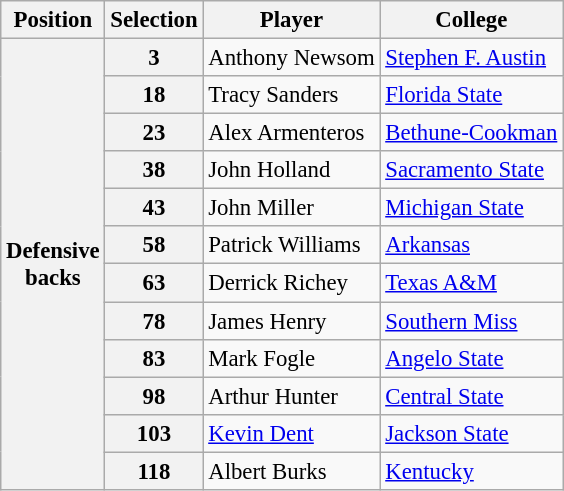<table class="wikitable" style="font-size: 95%;">
<tr>
<th>Position</th>
<th>Selection</th>
<th>Player</th>
<th>College</th>
</tr>
<tr>
<th rowspan=12>Defensive<br>backs</th>
<th>3</th>
<td>Anthony Newsom</td>
<td><a href='#'>Stephen F. Austin</a></td>
</tr>
<tr>
<th>18</th>
<td>Tracy Sanders</td>
<td><a href='#'>Florida State</a></td>
</tr>
<tr>
<th>23</th>
<td>Alex Armenteros</td>
<td><a href='#'>Bethune-Cookman</a></td>
</tr>
<tr>
<th>38</th>
<td>John Holland</td>
<td><a href='#'>Sacramento State</a></td>
</tr>
<tr>
<th>43</th>
<td>John Miller</td>
<td><a href='#'>Michigan State</a></td>
</tr>
<tr>
<th>58</th>
<td>Patrick Williams</td>
<td><a href='#'>Arkansas</a></td>
</tr>
<tr>
<th>63</th>
<td>Derrick Richey</td>
<td><a href='#'>Texas A&M</a></td>
</tr>
<tr>
<th>78</th>
<td>James Henry</td>
<td><a href='#'>Southern Miss</a></td>
</tr>
<tr>
<th>83</th>
<td>Mark Fogle</td>
<td><a href='#'>Angelo State</a></td>
</tr>
<tr>
<th>98</th>
<td>Arthur Hunter</td>
<td><a href='#'>Central State</a></td>
</tr>
<tr>
<th>103</th>
<td><a href='#'>Kevin Dent</a></td>
<td><a href='#'>Jackson State</a></td>
</tr>
<tr>
<th>118</th>
<td>Albert Burks</td>
<td><a href='#'>Kentucky</a></td>
</tr>
</table>
